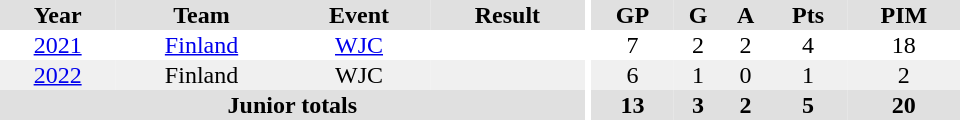<table border="0" cellpadding="1" cellspacing="0" ID="Table3" style="text-align:center; width:40em">
<tr bgcolor="#e0e0e0">
<th>Year</th>
<th>Team</th>
<th>Event</th>
<th>Result</th>
<th rowspan="102" bgcolor="#ffffff"></th>
<th>GP</th>
<th>G</th>
<th>A</th>
<th>Pts</th>
<th>PIM</th>
</tr>
<tr>
<td><a href='#'>2021</a></td>
<td><a href='#'>Finland</a></td>
<td><a href='#'>WJC</a></td>
<td></td>
<td>7</td>
<td>2</td>
<td>2</td>
<td>4</td>
<td>18</td>
</tr>
<tr bgcolor="#f0f0f0">
<td><a href='#'>2022</a></td>
<td>Finland</td>
<td>WJC</td>
<td></td>
<td>6</td>
<td>1</td>
<td>0</td>
<td>1</td>
<td>2</td>
</tr>
<tr bgcolor="#e0e0e0">
<th colspan="4">Junior totals</th>
<th>13</th>
<th>3</th>
<th>2</th>
<th>5</th>
<th>20</th>
</tr>
</table>
